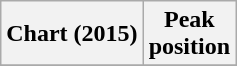<table class="wikitable sortable plainrowheaders">
<tr>
<th scope="col">Chart (2015)</th>
<th scope="col">Peak<br>position</th>
</tr>
<tr>
</tr>
</table>
